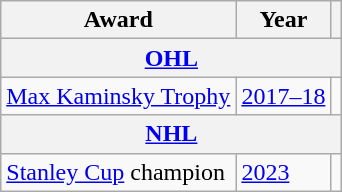<table class="wikitable">
<tr>
<th>Award</th>
<th>Year</th>
<th></th>
</tr>
<tr>
<th colspan="3"><a href='#'>OHL</a></th>
</tr>
<tr>
<td><a href='#'>Max Kaminsky Trophy</a></td>
<td><a href='#'>2017–18</a></td>
<td></td>
</tr>
<tr>
<th colspan="3"><a href='#'>NHL</a></th>
</tr>
<tr>
<td><a href='#'>Stanley Cup</a> champion</td>
<td><a href='#'>2023</a></td>
<td></td>
</tr>
</table>
